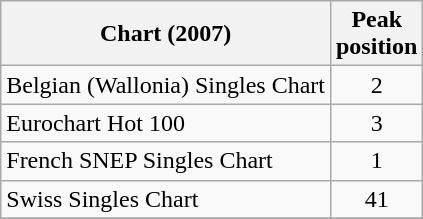<table class="wikitable sortable">
<tr>
<th>Chart (2007)</th>
<th>Peak<br>position</th>
</tr>
<tr>
<td>Belgian (Wallonia) Singles Chart</td>
<td align="center">2</td>
</tr>
<tr>
<td>Eurochart Hot 100</td>
<td align="center">3</td>
</tr>
<tr>
<td>French SNEP Singles Chart</td>
<td align="center">1</td>
</tr>
<tr>
<td>Swiss Singles Chart</td>
<td align="center">41</td>
</tr>
<tr>
</tr>
</table>
